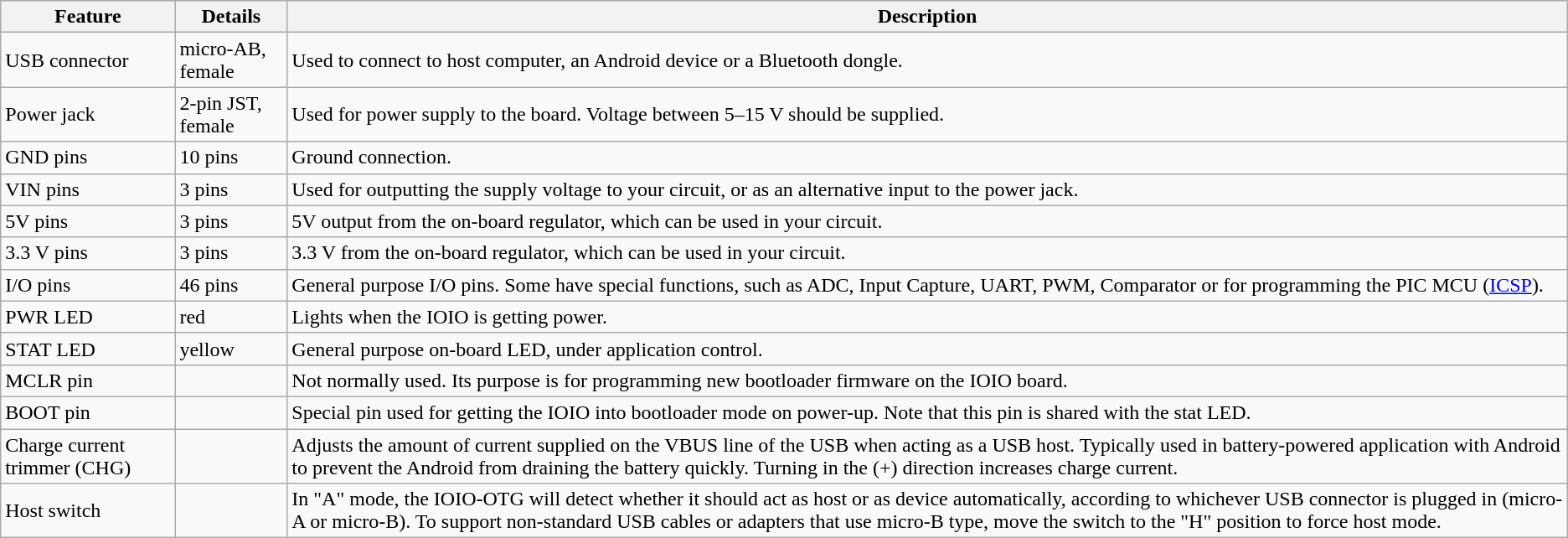<table class="wikitable">
<tr>
<th>Feature</th>
<th>Details</th>
<th>Description</th>
</tr>
<tr>
<td>USB connector</td>
<td>micro-AB, female</td>
<td>Used to connect to host computer, an Android device or a Bluetooth dongle.</td>
</tr>
<tr>
<td>Power jack</td>
<td>2-pin JST, female</td>
<td>Used for power supply to the board. Voltage between 5–15 V should be supplied.</td>
</tr>
<tr>
<td>GND pins</td>
<td>10 pins</td>
<td>Ground connection.</td>
</tr>
<tr>
<td>VIN pins</td>
<td>3 pins</td>
<td>Used for outputting the supply voltage to your circuit, or as an alternative input to the power jack.</td>
</tr>
<tr>
<td>5V pins</td>
<td>3 pins</td>
<td>5V output from the on-board regulator, which can be used in your circuit.</td>
</tr>
<tr>
<td>3.3 V pins</td>
<td>3 pins</td>
<td>3.3 V from the on-board regulator, which can be used in your circuit.</td>
</tr>
<tr>
<td>I/O pins</td>
<td>46 pins</td>
<td>General purpose I/O pins. Some have special functions, such as ADC, Input Capture, UART, PWM, Comparator or for programming the PIC MCU (<a href='#'>ICSP</a>).</td>
</tr>
<tr>
<td>PWR LED</td>
<td>red</td>
<td>Lights when the IOIO is getting power.</td>
</tr>
<tr>
<td>STAT LED</td>
<td>yellow</td>
<td>General purpose on-board LED, under application control.</td>
</tr>
<tr>
<td>MCLR pin</td>
<td></td>
<td>Not normally used. Its purpose is for programming new bootloader firmware on the IOIO board.</td>
</tr>
<tr>
<td>BOOT pin</td>
<td></td>
<td>Special pin used for getting the IOIO into bootloader mode on power-up. Note that this pin is shared with the stat LED.</td>
</tr>
<tr>
<td>Charge current trimmer (CHG)</td>
<td></td>
<td>Adjusts the amount of current supplied on the VBUS line of the USB when acting as a USB host. Typically used in battery-powered application with Android to prevent the Android from draining the battery quickly. Turning in the (+) direction increases charge current.</td>
</tr>
<tr>
<td>Host switch</td>
<td></td>
<td>In "A" mode, the IOIO-OTG will detect whether it should act as host or as device automatically, according to whichever USB connector is plugged in (micro-A or micro-B). To support non-standard USB cables or adapters that use micro-B type, move the switch to the "H" position to force host mode.</td>
</tr>
</table>
